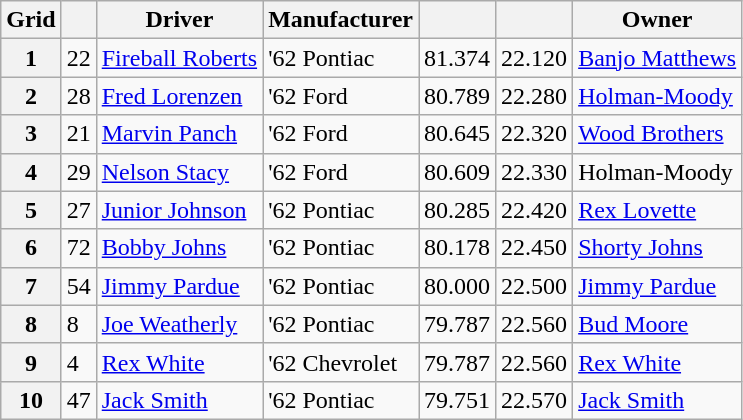<table class="wikitable">
<tr>
<th>Grid</th>
<th></th>
<th>Driver</th>
<th>Manufacturer</th>
<th></th>
<th></th>
<th>Owner</th>
</tr>
<tr>
<th>1</th>
<td>22</td>
<td><a href='#'>Fireball Roberts</a></td>
<td>'62 Pontiac</td>
<td>81.374</td>
<td>22.120</td>
<td><a href='#'>Banjo Matthews</a></td>
</tr>
<tr>
<th>2</th>
<td>28</td>
<td><a href='#'>Fred Lorenzen</a></td>
<td>'62 Ford</td>
<td>80.789</td>
<td>22.280</td>
<td><a href='#'>Holman-Moody</a></td>
</tr>
<tr>
<th>3</th>
<td>21</td>
<td><a href='#'>Marvin Panch</a></td>
<td>'62 Ford</td>
<td>80.645</td>
<td>22.320</td>
<td><a href='#'>Wood Brothers</a></td>
</tr>
<tr>
<th>4</th>
<td>29</td>
<td><a href='#'>Nelson Stacy</a></td>
<td>'62 Ford</td>
<td>80.609</td>
<td>22.330</td>
<td>Holman-Moody</td>
</tr>
<tr>
<th>5</th>
<td>27</td>
<td><a href='#'>Junior Johnson</a></td>
<td>'62 Pontiac</td>
<td>80.285</td>
<td>22.420</td>
<td><a href='#'>Rex Lovette</a></td>
</tr>
<tr>
<th>6</th>
<td>72</td>
<td><a href='#'>Bobby Johns</a></td>
<td>'62 Pontiac</td>
<td>80.178</td>
<td>22.450</td>
<td><a href='#'>Shorty Johns</a></td>
</tr>
<tr>
<th>7</th>
<td>54</td>
<td><a href='#'>Jimmy Pardue</a></td>
<td>'62 Pontiac</td>
<td>80.000</td>
<td>22.500</td>
<td><a href='#'>Jimmy Pardue</a></td>
</tr>
<tr>
<th>8</th>
<td>8</td>
<td><a href='#'>Joe Weatherly</a></td>
<td>'62 Pontiac</td>
<td>79.787</td>
<td>22.560</td>
<td><a href='#'>Bud Moore</a></td>
</tr>
<tr>
<th>9</th>
<td>4</td>
<td><a href='#'>Rex White</a></td>
<td>'62 Chevrolet</td>
<td>79.787</td>
<td>22.560</td>
<td><a href='#'>Rex White</a></td>
</tr>
<tr>
<th>10</th>
<td>47</td>
<td><a href='#'>Jack Smith</a></td>
<td>'62 Pontiac</td>
<td>79.751</td>
<td>22.570</td>
<td><a href='#'>Jack Smith</a></td>
</tr>
</table>
